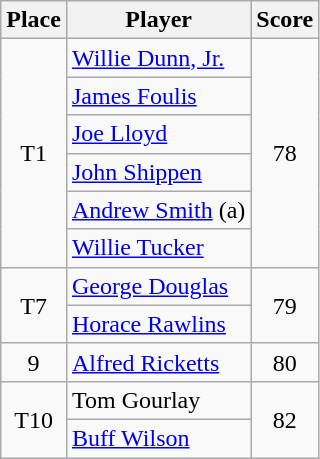<table class=wikitable>
<tr>
<th>Place</th>
<th>Player</th>
<th>Score</th>
</tr>
<tr>
<td rowspan=6 align=center>T1</td>
<td> <a href='#'>Willie Dunn, Jr.</a></td>
<td rowspan=6 align=center>78</td>
</tr>
<tr>
<td> <a href='#'>James Foulis</a></td>
</tr>
<tr>
<td> <a href='#'>Joe Lloyd</a></td>
</tr>
<tr>
<td> <a href='#'>John Shippen</a></td>
</tr>
<tr>
<td> <a href='#'>Andrew Smith</a> (a)</td>
</tr>
<tr>
<td> <a href='#'>Willie Tucker</a></td>
</tr>
<tr>
<td rowspan=2 align=center>T7</td>
<td> <a href='#'>George Douglas</a></td>
<td rowspan=2 align=center>79</td>
</tr>
<tr>
<td> <a href='#'>Horace Rawlins</a></td>
</tr>
<tr>
<td align=center>9</td>
<td> <a href='#'>Alfred Ricketts</a></td>
<td align=center>80</td>
</tr>
<tr>
<td rowspan=2 align=center>T10</td>
<td> Tom Gourlay</td>
<td rowspan=2 align=center>82</td>
</tr>
<tr>
<td> <a href='#'>Buff Wilson</a></td>
</tr>
</table>
